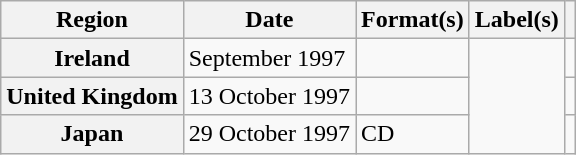<table class="wikitable plainrowheaders">
<tr>
<th scope="col">Region</th>
<th scope="col">Date</th>
<th scope="col">Format(s)</th>
<th scope="col">Label(s)</th>
<th scope="col"></th>
</tr>
<tr>
<th scope="row">Ireland</th>
<td>September 1997</td>
<td></td>
<td rowspan="3"></td>
<td></td>
</tr>
<tr>
<th scope="row">United Kingdom</th>
<td>13 October 1997</td>
<td></td>
<td></td>
</tr>
<tr>
<th scope="row">Japan</th>
<td>29 October 1997</td>
<td>CD</td>
<td></td>
</tr>
</table>
